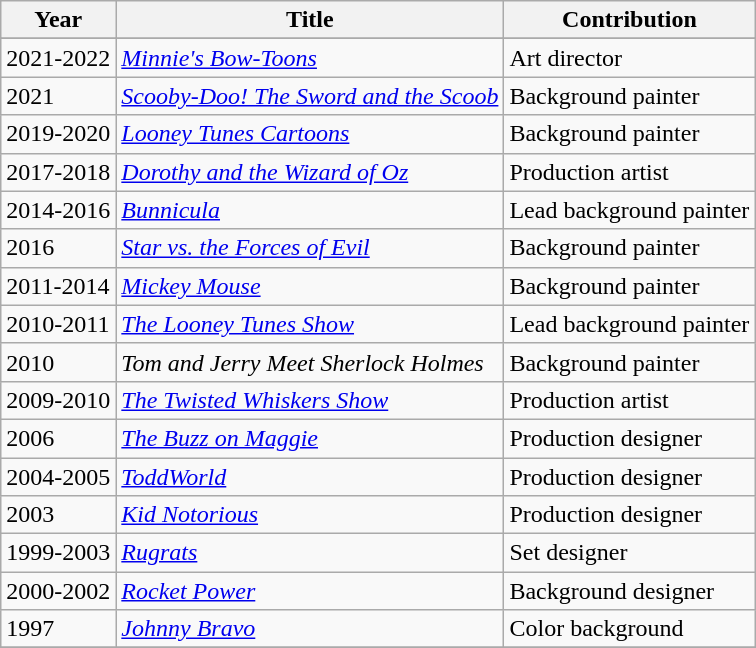<table class="wikitable sortable" style="text-align:left">
<tr>
<th>Year</th>
<th>Title</th>
<th>Contribution</th>
</tr>
<tr>
</tr>
<tr>
<td>2021-2022</td>
<td><em><a href='#'>Minnie's Bow-Toons</a></em></td>
<td>Art director</td>
</tr>
<tr>
<td>2021</td>
<td><em><a href='#'>Scooby-Doo! The Sword and the Scoob</a></em></td>
<td>Background painter</td>
</tr>
<tr>
<td>2019-2020</td>
<td><em><a href='#'>Looney Tunes Cartoons</a></em></td>
<td>Background painter</td>
</tr>
<tr>
<td>2017-2018</td>
<td><em><a href='#'>Dorothy and the Wizard of Oz</a></em></td>
<td>Production artist</td>
</tr>
<tr>
<td>2014-2016</td>
<td><em><a href='#'>Bunnicula</a></em></td>
<td>Lead background painter</td>
</tr>
<tr>
<td>2016</td>
<td><em><a href='#'>Star vs. the Forces of Evil</a></em></td>
<td>Background painter</td>
</tr>
<tr>
<td>2011-2014</td>
<td><em><a href='#'>Mickey Mouse</a></em></td>
<td>Background painter</td>
</tr>
<tr>
<td>2010-2011</td>
<td><em><a href='#'>The Looney Tunes Show</a></em></td>
<td>Lead background painter</td>
</tr>
<tr>
<td>2010</td>
<td><em>Tom and Jerry Meet Sherlock Holmes</em></td>
<td>Background painter</td>
</tr>
<tr>
<td>2009-2010</td>
<td><em><a href='#'>The Twisted Whiskers Show</a></em></td>
<td>Production artist</td>
</tr>
<tr>
<td>2006</td>
<td><em><a href='#'>The Buzz on Maggie</a></em></td>
<td>Production designer</td>
</tr>
<tr>
<td>2004-2005</td>
<td><em><a href='#'>ToddWorld</a></em></td>
<td>Production designer</td>
</tr>
<tr>
<td>2003</td>
<td><em><a href='#'>Kid Notorious</a></em></td>
<td>Production designer</td>
</tr>
<tr>
<td>1999-2003</td>
<td><em><a href='#'>Rugrats</a></em></td>
<td>Set designer</td>
</tr>
<tr>
<td>2000-2002</td>
<td><em><a href='#'>Rocket Power</a></em></td>
<td>Background designer</td>
</tr>
<tr>
<td>1997</td>
<td><em><a href='#'>Johnny Bravo</a></em></td>
<td>Color background</td>
</tr>
<tr>
</tr>
</table>
